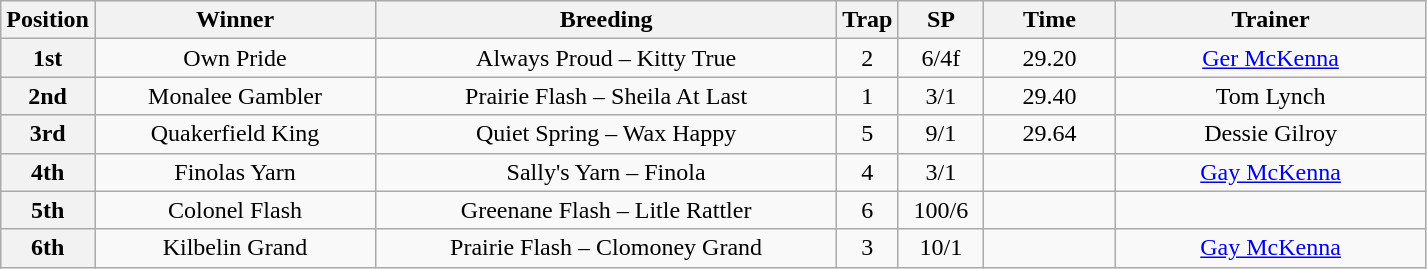<table class="wikitable" style="text-align: center">
<tr>
<th width=30>Position</th>
<th width=180>Winner</th>
<th width=300>Breeding</th>
<th width=30>Trap</th>
<th width=50>SP</th>
<th width=80>Time</th>
<th width=200>Trainer</th>
</tr>
<tr>
<th>1st</th>
<td>Own Pride</td>
<td>Always Proud – Kitty True</td>
<td>2</td>
<td>6/4f</td>
<td>29.20</td>
<td><a href='#'>Ger McKenna</a></td>
</tr>
<tr>
<th>2nd</th>
<td>Monalee Gambler</td>
<td>Prairie Flash – Sheila At Last</td>
<td>1</td>
<td>3/1</td>
<td>29.40</td>
<td>Tom Lynch</td>
</tr>
<tr>
<th>3rd</th>
<td>Quakerfield King</td>
<td>Quiet Spring – Wax Happy</td>
<td>5</td>
<td>9/1</td>
<td>29.64</td>
<td>Dessie Gilroy</td>
</tr>
<tr>
<th>4th</th>
<td>Finolas Yarn</td>
<td>Sally's Yarn – Finola</td>
<td>4</td>
<td>3/1</td>
<td></td>
<td><a href='#'>Gay McKenna</a></td>
</tr>
<tr>
<th>5th</th>
<td>Colonel Flash</td>
<td>Greenane Flash – Litle Rattler</td>
<td>6</td>
<td>100/6</td>
<td></td>
<td></td>
</tr>
<tr>
<th>6th</th>
<td>Kilbelin Grand</td>
<td>Prairie Flash – Clomoney Grand</td>
<td>3</td>
<td>10/1</td>
<td></td>
<td><a href='#'>Gay McKenna</a></td>
</tr>
</table>
